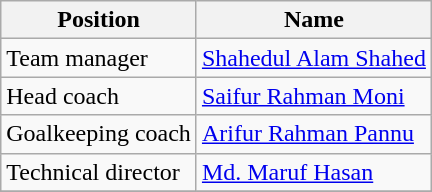<table class="wikitable" style="text-align:left">
<tr>
<th>Position</th>
<th>Name</th>
</tr>
<tr>
<td>Team manager</td>
<td>  <a href='#'>Shahedul Alam Shahed</a></td>
</tr>
<tr>
<td>Head coach</td>
<td> <a href='#'>Saifur Rahman Moni</a></td>
</tr>
<tr>
<td>Goalkeeping coach</td>
<td> <a href='#'>Arifur Rahman Pannu</a></td>
</tr>
<tr>
<td>Technical director</td>
<td> <a href='#'>Md. Maruf Hasan</a></td>
</tr>
<tr>
</tr>
</table>
